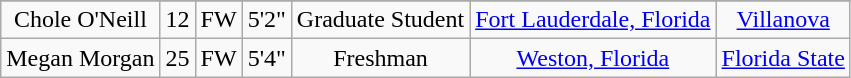<table class="wikitable sortable" style="text-align:center;" border="1">
<tr align=center>
</tr>
<tr>
<td>Chole O'Neill</td>
<td>12</td>
<td>FW</td>
<td>5'2"</td>
<td>Graduate Student</td>
<td><a href='#'>Fort Lauderdale, Florida</a></td>
<td><a href='#'>Villanova</a></td>
</tr>
<tr>
<td>Megan Morgan</td>
<td>25</td>
<td>FW</td>
<td>5'4"</td>
<td> Freshman</td>
<td><a href='#'>Weston, Florida</a></td>
<td><a href='#'>Florida State</a></td>
</tr>
</table>
